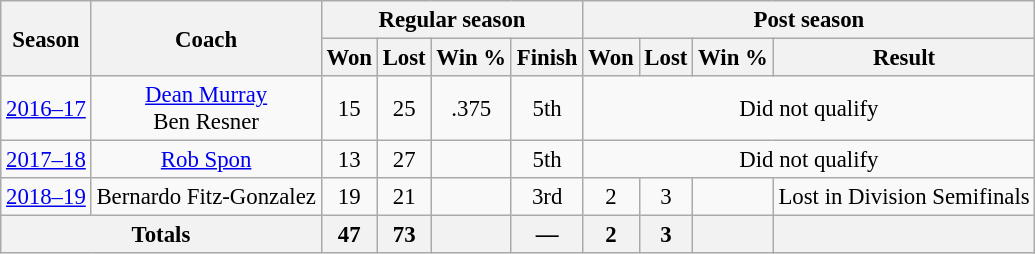<table class="wikitable" style="font-size: 95%; text-align:center;">
<tr>
<th rowspan="2">Season</th>
<th rowspan="2">Coach</th>
<th colspan="4">Regular season</th>
<th colspan="4">Post season</th>
</tr>
<tr>
<th>Won</th>
<th>Lost</th>
<th>Win %</th>
<th>Finish</th>
<th>Won</th>
<th>Lost</th>
<th>Win %</th>
<th>Result</th>
</tr>
<tr>
<td><a href='#'>2016–17</a></td>
<td><a href='#'>Dean Murray</a><br>Ben Resner</td>
<td>15</td>
<td>25</td>
<td>.375</td>
<td>5th</td>
<td colspan=4>Did not qualify</td>
</tr>
<tr>
<td><a href='#'>2017–18</a></td>
<td><a href='#'>Rob Spon</a></td>
<td>13</td>
<td>27</td>
<td></td>
<td>5th</td>
<td colspan=4>Did not qualify</td>
</tr>
<tr>
<td><a href='#'>2018–19</a></td>
<td>Bernardo Fitz-Gonzalez</td>
<td>19</td>
<td>21</td>
<td></td>
<td>3rd</td>
<td>2</td>
<td>3</td>
<td></td>
<td>Lost in Division Semifinals</td>
</tr>
<tr>
<th colspan="2">Totals</th>
<th>47</th>
<th>73</th>
<th></th>
<th>—</th>
<th>2</th>
<th>3</th>
<th></th>
<th></th>
</tr>
</table>
